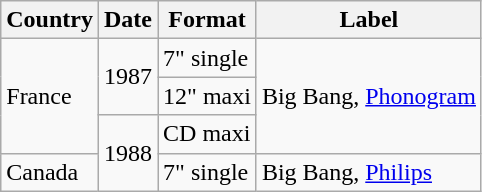<table class=wikitable>
<tr>
<th>Country</th>
<th>Date</th>
<th>Format</th>
<th>Label</th>
</tr>
<tr>
<td rowspan="3">France</td>
<td rowspan="2">1987</td>
<td>7" single</td>
<td rowspan="3">Big Bang, <a href='#'>Phonogram</a></td>
</tr>
<tr>
<td>12" maxi</td>
</tr>
<tr>
<td rowspan="2">1988</td>
<td>CD maxi</td>
</tr>
<tr>
<td>Canada</td>
<td>7" single</td>
<td>Big Bang, <a href='#'>Philips</a></td>
</tr>
</table>
